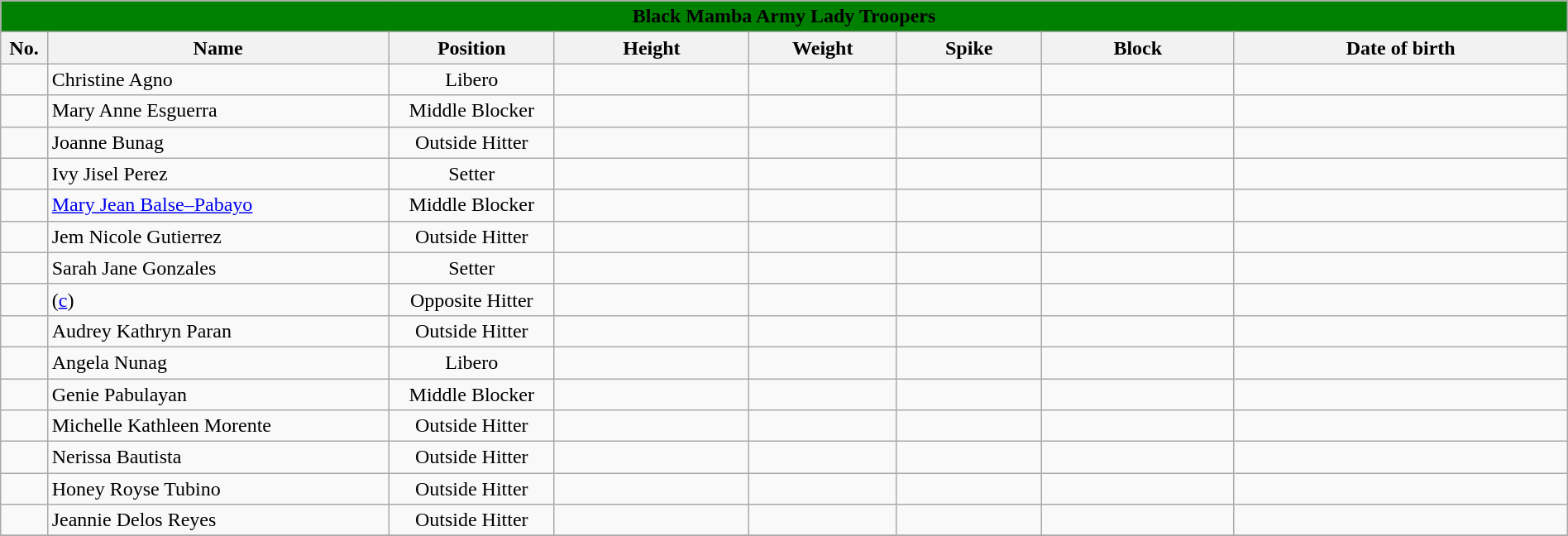<table class="wikitable sortable" style="font-size:100%; text-align:center; width:100%;">
<tr>
<th style=background:green; colspan=8><span>Black Mamba Army Lady Troopers</span></th>
</tr>
<tr>
<th style="width:2em;">No.</th>
<th style="width:20em;">Name</th>
<th style="width:9em;">Position</th>
<th style="width:11em;">Height</th>
<th style="width:8em;">Weight</th>
<th style="width:8em;">Spike</th>
<th style="width:11em;">Block</th>
<th style="width:20em;">Date of birth</th>
</tr>
<tr>
<td></td>
<td style="text-align: left">Christine Agno</td>
<td>Libero</td>
<td></td>
<td></td>
<td></td>
<td></td>
<td align=right></td>
</tr>
<tr>
<td></td>
<td style="text-align: left">Mary Anne Esguerra</td>
<td>Middle Blocker</td>
<td></td>
<td></td>
<td></td>
<td></td>
<td align=right></td>
</tr>
<tr>
<td></td>
<td style="text-align: left">Joanne Bunag</td>
<td>Outside Hitter</td>
<td></td>
<td></td>
<td></td>
<td></td>
<td align=right></td>
</tr>
<tr>
<td></td>
<td style="text-align: left">Ivy Jisel Perez</td>
<td>Setter</td>
<td></td>
<td></td>
<td></td>
<td></td>
<td align=right></td>
</tr>
<tr>
<td></td>
<td style="text-align: left"><a href='#'>Mary Jean Balse–Pabayo</a></td>
<td>Middle Blocker</td>
<td></td>
<td></td>
<td></td>
<td></td>
<td align=right></td>
</tr>
<tr>
<td></td>
<td style="text-align: left">Jem Nicole Gutierrez</td>
<td>Outside Hitter</td>
<td></td>
<td></td>
<td></td>
<td></td>
<td align=right></td>
</tr>
<tr>
<td></td>
<td style="text-align: left">Sarah Jane Gonzales</td>
<td>Setter</td>
<td></td>
<td></td>
<td></td>
<td></td>
<td align=right></td>
</tr>
<tr>
<td></td>
<td style="text-align: left">  (<a href='#'>c</a>)</td>
<td>Opposite Hitter</td>
<td></td>
<td></td>
<td></td>
<td></td>
<td align=right></td>
</tr>
<tr>
<td></td>
<td style="text-align: left">Audrey Kathryn Paran</td>
<td>Outside Hitter</td>
<td></td>
<td></td>
<td></td>
<td></td>
<td align=right></td>
</tr>
<tr>
<td></td>
<td style="text-align: left">Angela Nunag</td>
<td>Libero</td>
<td></td>
<td></td>
<td></td>
<td></td>
<td align=right></td>
</tr>
<tr>
<td></td>
<td style="text-align: left">Genie Pabulayan</td>
<td>Middle Blocker</td>
<td></td>
<td></td>
<td></td>
<td></td>
<td align=right></td>
</tr>
<tr>
<td></td>
<td style="text-align: left">Michelle Kathleen Morente</td>
<td>Outside Hitter</td>
<td></td>
<td></td>
<td></td>
<td></td>
<td align=right></td>
</tr>
<tr>
<td></td>
<td style="text-align: left">Nerissa Bautista</td>
<td>Outside Hitter</td>
<td></td>
<td></td>
<td></td>
<td></td>
<td align=right></td>
</tr>
<tr>
<td></td>
<td style="text-align: left">Honey Royse Tubino</td>
<td>Outside Hitter</td>
<td></td>
<td></td>
<td></td>
<td></td>
<td align=right></td>
</tr>
<tr>
<td></td>
<td style="text-align: left">Jeannie Delos Reyes</td>
<td>Outside Hitter</td>
<td></td>
<td></td>
<td></td>
<td></td>
<td align=right></td>
</tr>
<tr>
</tr>
</table>
